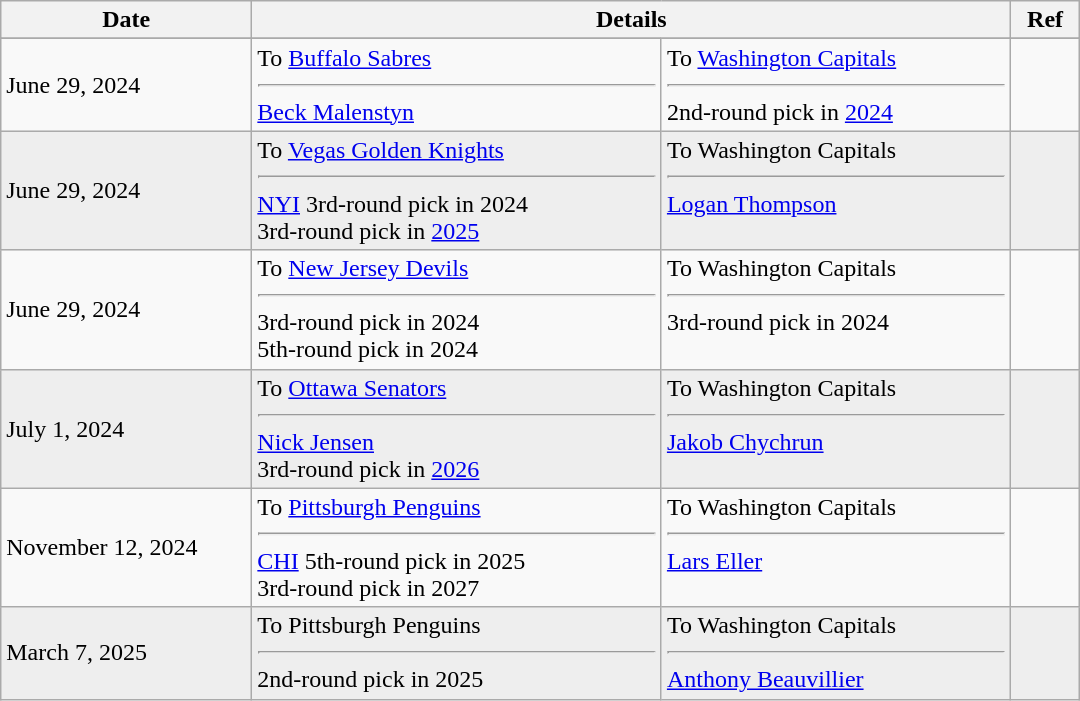<table cellspacing=0 class="wikitable" style="border:1px solid #999999; width:720px;">
<tr>
<th style="width: 10em;">Date</th>
<th colspan=2>Details</th>
<th>Ref</th>
</tr>
<tr style="background:#eee;">
</tr>
<tr>
<td>June 29, 2024</td>
<td valign="top">To <a href='#'>Buffalo Sabres</a><hr><a href='#'>Beck Malenstyn</a></td>
<td valign="top">To <a href='#'>Washington Capitals</a><hr>2nd-round pick in <a href='#'>2024</a></td>
<td></td>
</tr>
<tr bgcolor="eeeeee">
<td>June 29, 2024</td>
<td valign="top">To <a href='#'>Vegas Golden Knights</a><hr><a href='#'>NYI</a> 3rd-round pick in 2024<br>3rd-round pick in <a href='#'>2025</a></td>
<td valign="top">To Washington Capitals<hr><a href='#'>Logan Thompson</a></td>
<td></td>
</tr>
<tr>
<td>June 29, 2024</td>
<td valign="top">To <a href='#'>New Jersey Devils</a><hr>3rd-round pick in 2024<br>5th-round pick in 2024</td>
<td valign="top">To Washington Capitals<hr>3rd-round pick in 2024</td>
<td></td>
</tr>
<tr bgcolor="eeeeee">
<td>July 1, 2024</td>
<td valign="top">To <a href='#'>Ottawa Senators</a><hr><a href='#'>Nick Jensen</a><br>3rd-round pick in <a href='#'>2026</a></td>
<td valign="top">To Washington Capitals<hr><a href='#'>Jakob Chychrun</a></td>
<td></td>
</tr>
<tr>
<td>November 12, 2024</td>
<td valign="top">To <a href='#'>Pittsburgh Penguins</a><hr><a href='#'>CHI</a> 5th-round pick in 2025<br>3rd-round pick in 2027</td>
<td valign="top">To Washington Capitals<hr><a href='#'>Lars Eller</a></td>
<td></td>
</tr>
<tr bgcolor="eeeeee">
<td>March 7, 2025</td>
<td valign="top">To Pittsburgh Penguins<hr>2nd-round pick in 2025</td>
<td valign="top">To Washington Capitals<hr><a href='#'>Anthony Beauvillier</a></td>
<td></td>
</tr>
</table>
